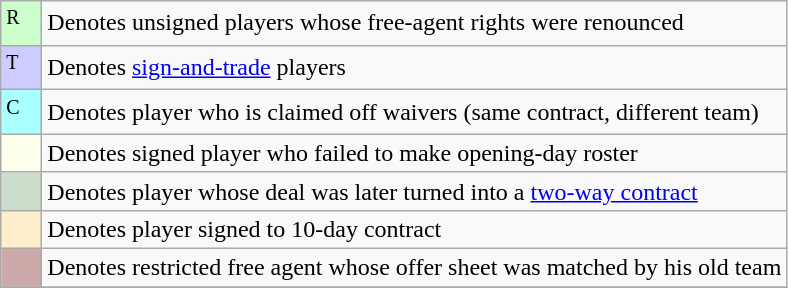<table class="wikitable">
<tr>
<td style="width:20px; background:#cfc;"><sup>R</sup></td>
<td>Denotes unsigned players whose free-agent rights were renounced</td>
</tr>
<tr>
<td style="width:20px; background:#ccf;"><sup>T</sup></td>
<td>Denotes <a href='#'>sign-and-trade</a> players</td>
</tr>
<tr>
<td style="width:20px; background:#aff;"><sup>C</sup></td>
<td>Denotes player who is claimed off waivers (same contract, different team)</td>
</tr>
<tr>
<td style="width:20px; background:#ffe;"></td>
<td>Denotes signed player who failed to make opening-day roster</td>
</tr>
<tr>
<td style="width:20px; background:#cdc;"></td>
<td>Denotes player whose deal was later turned into a <a href='#'>two-way contract</a></td>
</tr>
<tr>
<td style="width:20px; background:#fec;"></td>
<td>Denotes player signed to 10-day contract</td>
</tr>
<tr>
<td style="width:20px; background:#caa;"></td>
<td>Denotes restricted free agent whose offer sheet was matched by his old team</td>
</tr>
<tr>
</tr>
</table>
